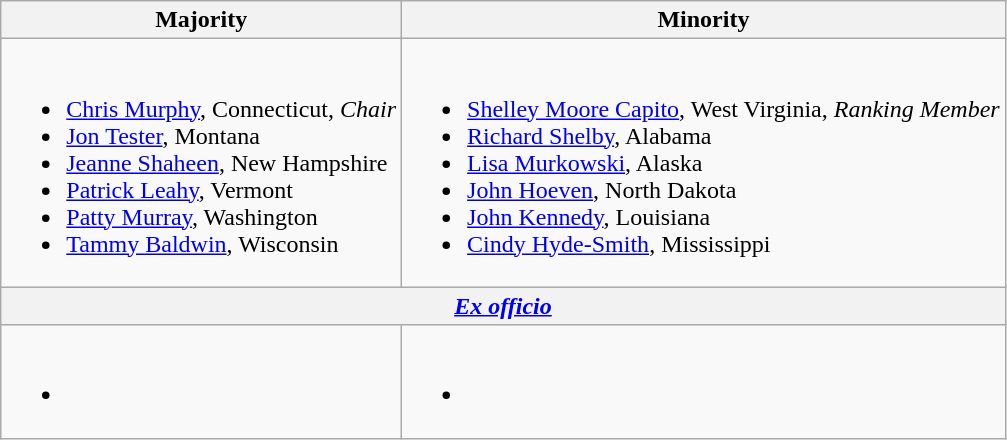<table class=wikitable>
<tr>
<th>Majority</th>
<th>Minority</th>
</tr>
<tr>
<td><br><ul><li><a href='#'>Chris Murphy</a>, Connecticut, <em>Chair</em></li><li><a href='#'>Jon Tester</a>, Montana</li><li><a href='#'>Jeanne Shaheen</a>, New Hampshire</li><li><a href='#'>Patrick Leahy</a>, Vermont</li><li><a href='#'>Patty Murray</a>, Washington</li><li><a href='#'>Tammy Baldwin</a>, Wisconsin</li></ul></td>
<td><br><ul><li><a href='#'>Shelley Moore Capito</a>, West Virginia, <em>Ranking Member</em></li><li><a href='#'>Richard Shelby</a>, Alabama</li><li><a href='#'>Lisa Murkowski</a>, Alaska</li><li><a href='#'>John Hoeven</a>, North Dakota</li><li><a href='#'>John Kennedy</a>, Louisiana</li><li><a href='#'>Cindy Hyde-Smith</a>, Mississippi</li></ul></td>
</tr>
<tr>
<th colspan=2 align=center><em><a href='#'>Ex officio</a></em></th>
</tr>
<tr>
<td><br><ul><li></li></ul></td>
<td><br><ul><li></li></ul></td>
</tr>
</table>
